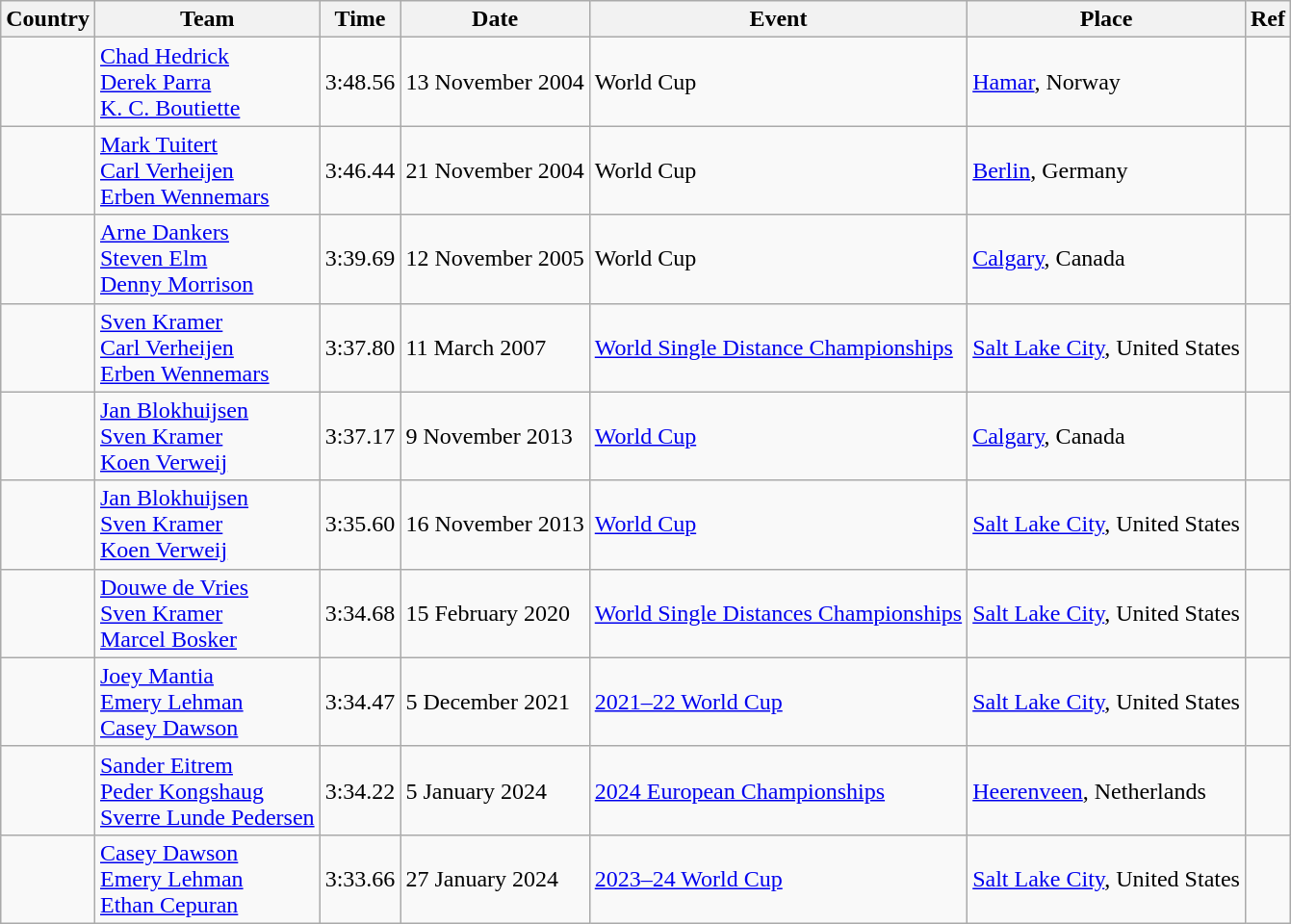<table class="wikitable">
<tr align="left">
<th>Country</th>
<th>Team</th>
<th>Time</th>
<th>Date</th>
<th>Event</th>
<th>Place</th>
<th>Ref</th>
</tr>
<tr>
<td></td>
<td><a href='#'>Chad Hedrick</a><br><a href='#'>Derek Parra</a><br><a href='#'>K. C. Boutiette</a></td>
<td>3:48.56</td>
<td>13 November 2004</td>
<td>World Cup</td>
<td> <a href='#'>Hamar</a>, Norway</td>
<td></td>
</tr>
<tr>
<td></td>
<td><a href='#'>Mark Tuitert</a><br><a href='#'>Carl Verheijen</a><br><a href='#'>Erben Wennemars</a></td>
<td>3:46.44</td>
<td>21 November 2004</td>
<td>World Cup</td>
<td> <a href='#'>Berlin</a>, Germany</td>
<td></td>
</tr>
<tr>
<td></td>
<td><a href='#'>Arne Dankers</a><br><a href='#'>Steven Elm</a><br><a href='#'>Denny Morrison</a></td>
<td>3:39.69</td>
<td>12 November 2005</td>
<td>World Cup</td>
<td> <a href='#'>Calgary</a>, Canada</td>
<td></td>
</tr>
<tr>
<td></td>
<td><a href='#'>Sven Kramer</a><br><a href='#'>Carl Verheijen</a><br><a href='#'>Erben Wennemars</a></td>
<td>3:37.80</td>
<td>11 March 2007</td>
<td><a href='#'>World Single Distance Championships</a></td>
<td> <a href='#'>Salt Lake City</a>, United States</td>
<td></td>
</tr>
<tr>
<td></td>
<td><a href='#'>Jan Blokhuijsen</a><br><a href='#'>Sven Kramer</a><br><a href='#'>Koen Verweij</a></td>
<td>3:37.17</td>
<td>9 November 2013</td>
<td><a href='#'>World Cup</a></td>
<td> <a href='#'>Calgary</a>, Canada</td>
<td></td>
</tr>
<tr>
<td></td>
<td><a href='#'>Jan Blokhuijsen</a><br><a href='#'>Sven Kramer</a><br><a href='#'>Koen Verweij</a></td>
<td>3:35.60</td>
<td>16 November 2013</td>
<td><a href='#'>World Cup</a></td>
<td> <a href='#'>Salt Lake City</a>, United States</td>
<td></td>
</tr>
<tr>
<td></td>
<td><a href='#'>Douwe de Vries</a><br><a href='#'>Sven Kramer</a><br><a href='#'>Marcel Bosker</a></td>
<td>3:34.68</td>
<td>15 February 2020</td>
<td><a href='#'>World Single Distances Championships</a></td>
<td> <a href='#'>Salt Lake City</a>, United States</td>
<td></td>
</tr>
<tr>
<td></td>
<td><a href='#'>Joey Mantia</a><br><a href='#'>Emery Lehman</a><br><a href='#'>Casey Dawson</a></td>
<td>3:34.47</td>
<td>5 December 2021</td>
<td><a href='#'>2021–22 World Cup</a></td>
<td> <a href='#'>Salt Lake City</a>, United States</td>
<td></td>
</tr>
<tr>
<td></td>
<td><a href='#'>Sander Eitrem</a><br><a href='#'>Peder Kongshaug</a><br><a href='#'>Sverre Lunde Pedersen</a></td>
<td>3:34.22</td>
<td>5 January 2024</td>
<td><a href='#'>2024 European Championships</a></td>
<td> <a href='#'>Heerenveen</a>, Netherlands</td>
<td></td>
</tr>
<tr>
<td></td>
<td><a href='#'>Casey Dawson</a><br><a href='#'>Emery Lehman</a><br><a href='#'>Ethan Cepuran</a></td>
<td>3:33.66</td>
<td>27 January 2024</td>
<td><a href='#'>2023–24 World Cup</a></td>
<td> <a href='#'>Salt Lake City</a>, United States</td>
<td></td>
</tr>
</table>
